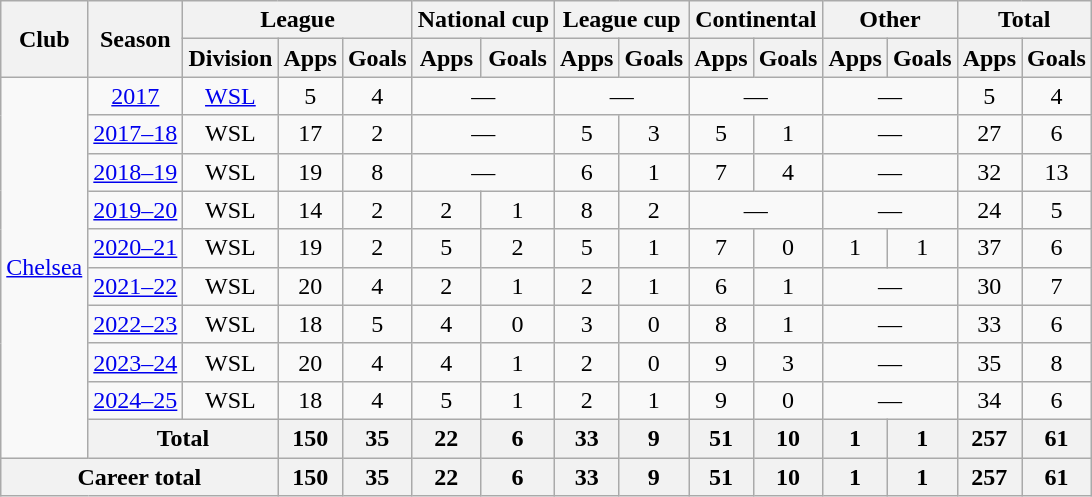<table class="wikitable" style="text-align: center">
<tr>
<th rowspan="2">Club</th>
<th rowspan="2">Season</th>
<th colspan="3">League</th>
<th colspan="2">National cup</th>
<th colspan="2">League cup</th>
<th colspan="2">Continental</th>
<th colspan="2">Other</th>
<th colspan="2">Total</th>
</tr>
<tr>
<th>Division</th>
<th>Apps</th>
<th>Goals</th>
<th>Apps</th>
<th>Goals</th>
<th>Apps</th>
<th>Goals</th>
<th>Apps</th>
<th>Goals</th>
<th>Apps</th>
<th>Goals</th>
<th>Apps</th>
<th>Goals</th>
</tr>
<tr>
<td rowspan="10"><a href='#'>Chelsea</a></td>
<td><a href='#'>2017</a></td>
<td><a href='#'>WSL</a></td>
<td>5</td>
<td>4</td>
<td colspan="2">—</td>
<td colspan="2">—</td>
<td colspan="2">—</td>
<td colspan="2">—</td>
<td>5</td>
<td>4</td>
</tr>
<tr>
<td><a href='#'>2017–18</a></td>
<td>WSL</td>
<td>17</td>
<td>2</td>
<td colspan="2">—</td>
<td>5</td>
<td>3</td>
<td>5</td>
<td>1</td>
<td colspan="2">—</td>
<td>27</td>
<td>6</td>
</tr>
<tr>
<td><a href='#'>2018–19</a></td>
<td>WSL</td>
<td>19</td>
<td>8</td>
<td colspan="2">—</td>
<td>6</td>
<td>1</td>
<td>7</td>
<td>4</td>
<td colspan="2">—</td>
<td>32</td>
<td>13</td>
</tr>
<tr>
<td><a href='#'>2019–20</a></td>
<td>WSL</td>
<td>14</td>
<td>2</td>
<td>2</td>
<td>1</td>
<td>8</td>
<td>2</td>
<td colspan="2">—</td>
<td colspan="2">—</td>
<td>24</td>
<td>5</td>
</tr>
<tr>
<td><a href='#'>2020–21</a></td>
<td>WSL</td>
<td>19</td>
<td>2</td>
<td>5</td>
<td>2</td>
<td>5</td>
<td>1</td>
<td>7</td>
<td>0</td>
<td>1</td>
<td>1</td>
<td>37</td>
<td>6</td>
</tr>
<tr>
<td><a href='#'>2021–22</a></td>
<td>WSL</td>
<td>20</td>
<td>4</td>
<td>2</td>
<td>1</td>
<td>2</td>
<td>1</td>
<td>6</td>
<td>1</td>
<td colspan="2">—</td>
<td>30</td>
<td>7</td>
</tr>
<tr>
<td><a href='#'>2022–23</a></td>
<td>WSL</td>
<td>18</td>
<td>5</td>
<td>4</td>
<td>0</td>
<td>3</td>
<td>0</td>
<td>8</td>
<td>1</td>
<td colspan="2">—</td>
<td>33</td>
<td>6</td>
</tr>
<tr>
<td><a href='#'>2023–24</a></td>
<td>WSL</td>
<td>20</td>
<td>4</td>
<td>4</td>
<td>1</td>
<td>2</td>
<td>0</td>
<td>9</td>
<td>3</td>
<td colspan="2">—</td>
<td>35</td>
<td>8</td>
</tr>
<tr>
<td><a href='#'>2024–25</a></td>
<td>WSL</td>
<td>18</td>
<td>4</td>
<td>5</td>
<td>1</td>
<td>2</td>
<td>1</td>
<td>9</td>
<td>0</td>
<td colspan="2">—</td>
<td>34</td>
<td>6</td>
</tr>
<tr>
<th colspan="2">Total</th>
<th>150</th>
<th>35</th>
<th>22</th>
<th>6</th>
<th>33</th>
<th>9</th>
<th>51</th>
<th>10</th>
<th>1</th>
<th>1</th>
<th>257</th>
<th>61</th>
</tr>
<tr>
<th colspan="3">Career total</th>
<th>150</th>
<th>35</th>
<th>22</th>
<th>6</th>
<th>33</th>
<th>9</th>
<th>51</th>
<th>10</th>
<th>1</th>
<th>1</th>
<th>257</th>
<th>61</th>
</tr>
</table>
